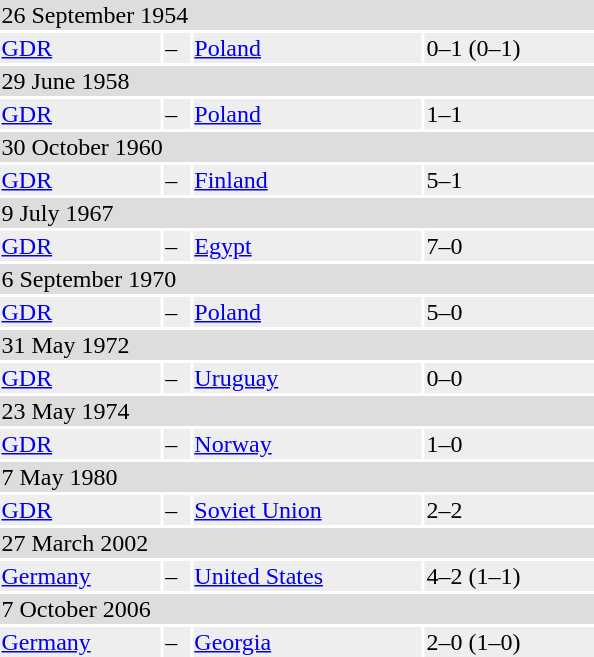<table border="0" style="width:400px;">
<tr bgcolor="#dddddd">
<td colspan="4">26 September 1954</td>
</tr>
<tr bgcolor="#EEEEEE">
<td> <a href='#'>GDR</a></td>
<td>–</td>
<td> <a href='#'>Poland</a></td>
<td>0–1 (0–1)</td>
</tr>
<tr bgcolor="#dddddd">
<td colspan="4">29 June 1958</td>
</tr>
<tr bgcolor="#EEEEEE">
<td> <a href='#'>GDR</a></td>
<td>–</td>
<td> <a href='#'>Poland</a></td>
<td>1–1</td>
</tr>
<tr bgcolor="#dddddd">
<td colspan="4">30 October 1960</td>
</tr>
<tr bgcolor="#EEEEEE">
<td> <a href='#'>GDR</a></td>
<td>–</td>
<td> <a href='#'>Finland</a></td>
<td>5–1</td>
</tr>
<tr bgcolor="#dddddd">
<td colspan="4">9 July 1967</td>
</tr>
<tr bgcolor="#EEEEEE">
<td> <a href='#'>GDR</a></td>
<td>–</td>
<td> <a href='#'>Egypt</a></td>
<td>7–0</td>
</tr>
<tr bgcolor="#dddddd">
<td colspan="4">6 September 1970</td>
</tr>
<tr bgcolor="#EEEEEE">
<td> <a href='#'>GDR</a></td>
<td>–</td>
<td> <a href='#'>Poland</a></td>
<td>5–0</td>
</tr>
<tr bgcolor="#dddddd">
<td colspan="4">31 May 1972</td>
</tr>
<tr bgcolor="#EEEEEE">
<td> <a href='#'>GDR</a></td>
<td>–</td>
<td> <a href='#'>Uruguay</a></td>
<td>0–0</td>
</tr>
<tr bgcolor="#dddddd">
<td colspan="4">23 May 1974</td>
</tr>
<tr bgcolor="#EEEEEE">
<td> <a href='#'>GDR</a></td>
<td>–</td>
<td> <a href='#'>Norway</a></td>
<td>1–0</td>
</tr>
<tr bgcolor="#dddddd">
<td colspan="4">7 May 1980</td>
</tr>
<tr bgcolor="#EEEEEE">
<td> <a href='#'>GDR</a></td>
<td>–</td>
<td> <a href='#'>Soviet Union</a></td>
<td>2–2</td>
</tr>
<tr bgcolor="#dddddd">
<td colspan="4">27 March 2002</td>
</tr>
<tr bgcolor="#EEEEEE">
<td> <a href='#'>Germany</a></td>
<td>–</td>
<td> <a href='#'>United States</a></td>
<td>4–2 (1–1)</td>
</tr>
<tr bgcolor="#dddddd">
<td colspan="4">7 October 2006</td>
</tr>
<tr bgcolor="#EEEEEE">
<td> <a href='#'>Germany</a></td>
<td>–</td>
<td> <a href='#'>Georgia</a></td>
<td>2–0 (1–0)</td>
</tr>
</table>
